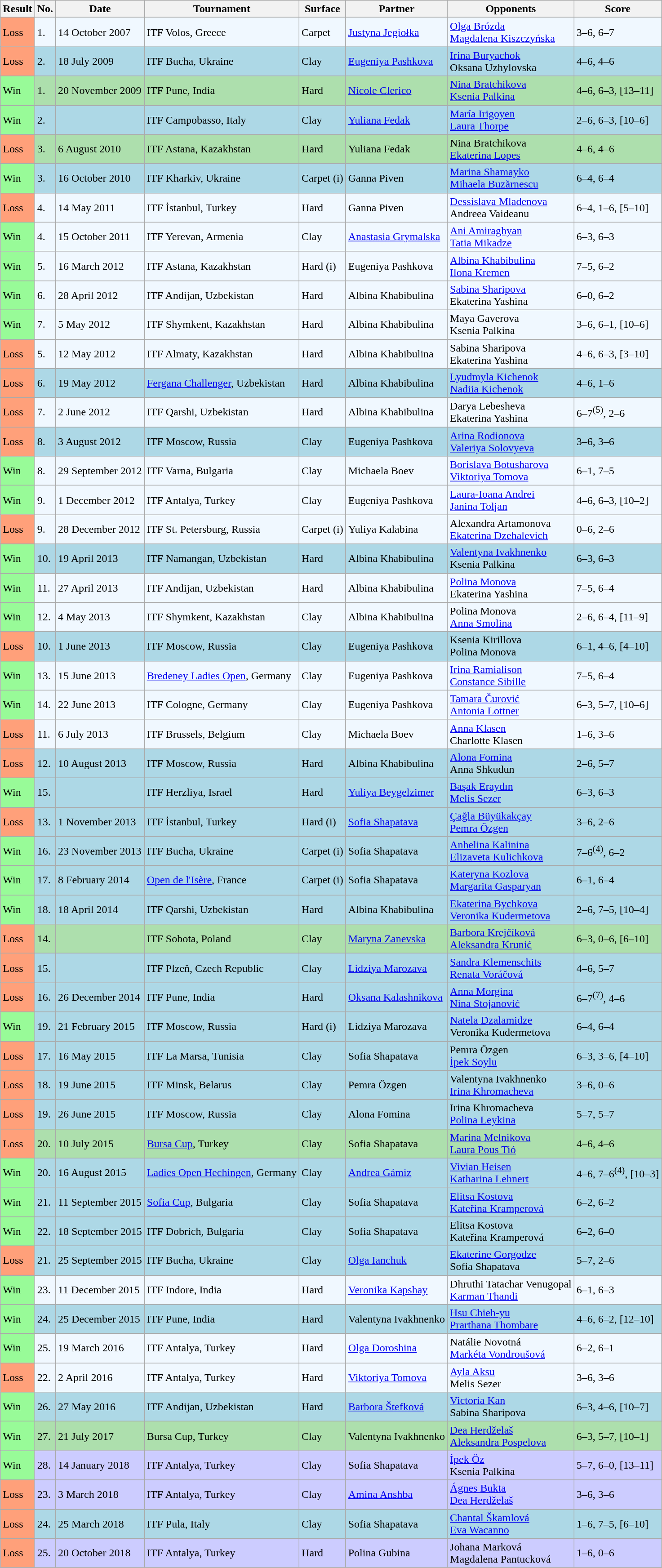<table class="sortable wikitable">
<tr>
<th>Result</th>
<th class="unsortable">No.</th>
<th>Date</th>
<th>Tournament</th>
<th>Surface</th>
<th>Partner</th>
<th>Opponents</th>
<th class="unsortable">Score</th>
</tr>
<tr style="background:#f0f8ff;">
<td bgcolor="FFA07A">Loss</td>
<td>1.</td>
<td>14 October 2007</td>
<td>ITF Volos, Greece</td>
<td>Carpet</td>
<td> <a href='#'>Justyna Jegiołka</a></td>
<td> <a href='#'>Olga Brózda</a> <br>  <a href='#'>Magdalena Kiszczyńska</a></td>
<td>3–6, 6–7</td>
</tr>
<tr style="background:lightblue;">
<td bgcolor="FFA07A">Loss</td>
<td>2.</td>
<td>18 July 2009</td>
<td>ITF Bucha, Ukraine</td>
<td>Clay</td>
<td> <a href='#'>Eugeniya Pashkova</a></td>
<td> <a href='#'>Irina Buryachok</a> <br>  Oksana Uzhylovska</td>
<td>4–6, 4–6</td>
</tr>
<tr style="background:#addfad;">
<td bgcolor="98FB98">Win</td>
<td>1.</td>
<td>20 November 2009</td>
<td>ITF Pune, India</td>
<td>Hard</td>
<td> <a href='#'>Nicole Clerico</a></td>
<td> <a href='#'>Nina Bratchikova</a> <br>  <a href='#'>Ksenia Palkina</a></td>
<td>4–6, 6–3, [13–11]</td>
</tr>
<tr style="background:lightblue;">
<td bgcolor="98FB98">Win</td>
<td>2.</td>
<td></td>
<td>ITF Campobasso, Italy</td>
<td>Clay</td>
<td> <a href='#'>Yuliana Fedak</a></td>
<td> <a href='#'>María Irigoyen</a> <br>  <a href='#'>Laura Thorpe</a></td>
<td>2–6, 6–3, [10–6]</td>
</tr>
<tr style="background:#addfad;">
<td bgcolor="FFA07A">Loss</td>
<td>3.</td>
<td>6 August 2010</td>
<td>ITF Astana, Kazakhstan</td>
<td>Hard</td>
<td> Yuliana Fedak</td>
<td> Nina Bratchikova <br>  <a href='#'>Ekaterina Lopes</a></td>
<td>4–6, 4–6</td>
</tr>
<tr style="background:lightblue;">
<td bgcolor="98FB98">Win</td>
<td>3.</td>
<td>16 October 2010</td>
<td>ITF Kharkiv, Ukraine</td>
<td>Carpet (i)</td>
<td> Ganna Piven</td>
<td> <a href='#'>Marina Shamayko</a> <br>  <a href='#'>Mihaela Buzărnescu</a></td>
<td>6–4, 6–4</td>
</tr>
<tr style="background:#f0f8ff;">
<td bgcolor="FFA07A">Loss</td>
<td>4.</td>
<td>14 May 2011</td>
<td>ITF İstanbul, Turkey</td>
<td>Hard</td>
<td> Ganna Piven</td>
<td> <a href='#'>Dessislava Mladenova</a> <br>  Andreea Vaideanu</td>
<td>6–4, 1–6, [5–10]</td>
</tr>
<tr style="background:#f0f8ff;">
<td bgcolor=98FB98>Win</td>
<td>4.</td>
<td>15 October 2011</td>
<td>ITF Yerevan, Armenia</td>
<td>Clay</td>
<td> <a href='#'>Anastasia Grymalska</a></td>
<td> <a href='#'>Ani Amiraghyan</a> <br>  <a href='#'>Tatia Mikadze</a></td>
<td>6–3, 6–3</td>
</tr>
<tr style="background:#f0f8ff;">
<td bgcolor="98FB98">Win</td>
<td>5.</td>
<td>16 March 2012</td>
<td>ITF Astana, Kazakhstan</td>
<td>Hard (i)</td>
<td> Eugeniya Pashkova</td>
<td> <a href='#'>Albina Khabibulina</a> <br>  <a href='#'>Ilona Kremen</a></td>
<td>7–5, 6–2</td>
</tr>
<tr style="background:#f0f8ff;">
<td bgcolor="98FB98">Win</td>
<td>6.</td>
<td>28 April 2012</td>
<td>ITF Andijan, Uzbekistan</td>
<td>Hard</td>
<td> Albina Khabibulina</td>
<td> <a href='#'>Sabina Sharipova</a> <br>  Ekaterina Yashina</td>
<td>6–0, 6–2</td>
</tr>
<tr style="background:#f0f8ff;">
<td bgcolor="98FB98">Win</td>
<td>7.</td>
<td>5 May 2012</td>
<td>ITF Shymkent, Kazakhstan</td>
<td>Hard</td>
<td> Albina Khabibulina</td>
<td> Maya Gaverova <br>  Ksenia Palkina</td>
<td>3–6, 6–1, [10–6]</td>
</tr>
<tr style="background:#f0f8ff;">
<td bgcolor="FFA07A">Loss</td>
<td>5.</td>
<td>12 May 2012</td>
<td>ITF Almaty, Kazakhstan</td>
<td>Hard</td>
<td> Albina Khabibulina</td>
<td> Sabina Sharipova <br>  Ekaterina Yashina</td>
<td>4–6, 6–3, [3–10]</td>
</tr>
<tr style="background:lightblue;">
<td bgcolor="FFA07A">Loss</td>
<td>6.</td>
<td>19 May 2012</td>
<td><a href='#'>Fergana Challenger</a>, Uzbekistan</td>
<td>Hard</td>
<td> Albina Khabibulina</td>
<td> <a href='#'>Lyudmyla Kichenok</a> <br>  <a href='#'>Nadiia Kichenok</a></td>
<td>4–6, 1–6</td>
</tr>
<tr style="background:#f0f8ff;">
<td bgcolor="FFA07A">Loss</td>
<td>7.</td>
<td>2 June 2012</td>
<td>ITF Qarshi, Uzbekistan</td>
<td>Hard</td>
<td> Albina Khabibulina</td>
<td> Darya Lebesheva <br>  Ekaterina Yashina</td>
<td>6–7<sup>(5)</sup>, 2–6</td>
</tr>
<tr style="background:lightblue;">
<td bgcolor="FFA07A">Loss</td>
<td>8.</td>
<td>3 August 2012</td>
<td>ITF Moscow, Russia</td>
<td>Clay</td>
<td> Eugeniya Pashkova</td>
<td> <a href='#'>Arina Rodionova</a> <br>  <a href='#'>Valeriya Solovyeva</a></td>
<td>3–6, 3–6</td>
</tr>
<tr style="background:#f0f8ff;">
<td bgcolor="98FB98">Win</td>
<td>8.</td>
<td>29 September 2012</td>
<td>ITF Varna, Bulgaria</td>
<td>Clay</td>
<td> Michaela Boev</td>
<td> <a href='#'>Borislava Botusharova</a> <br>  <a href='#'>Viktoriya Tomova</a></td>
<td>6–1, 7–5</td>
</tr>
<tr style="background:#f0f8ff;">
<td bgcolor="98FB98">Win</td>
<td>9.</td>
<td>1 December 2012</td>
<td>ITF Antalya, Turkey</td>
<td>Clay</td>
<td> Eugeniya Pashkova</td>
<td> <a href='#'>Laura-Ioana Andrei</a> <br>  <a href='#'>Janina Toljan</a></td>
<td>4–6, 6–3, [10–2]</td>
</tr>
<tr style="background:#f0f8ff;">
<td bgcolor="FFA07A">Loss</td>
<td>9.</td>
<td>28 December 2012</td>
<td>ITF St. Petersburg, Russia</td>
<td>Carpet (i)</td>
<td> Yuliya Kalabina</td>
<td> Alexandra Artamonova <br>  <a href='#'>Ekaterina Dzehalevich</a></td>
<td>0–6, 2–6</td>
</tr>
<tr style="background:lightblue;">
<td bgcolor="98FB98">Win</td>
<td>10.</td>
<td>19 April 2013</td>
<td>ITF Namangan, Uzbekistan</td>
<td>Hard</td>
<td> Albina Khabibulina</td>
<td> <a href='#'>Valentyna Ivakhnenko</a> <br>  Ksenia Palkina</td>
<td>6–3, 6–3</td>
</tr>
<tr style="background:#f0f8ff;">
<td bgcolor="98FB98">Win</td>
<td>11.</td>
<td>27 April 2013</td>
<td>ITF Andijan, Uzbekistan</td>
<td>Hard</td>
<td> Albina Khabibulina</td>
<td> <a href='#'>Polina Monova</a> <br>  Ekaterina Yashina</td>
<td>7–5, 6–4</td>
</tr>
<tr style="background:#f0f8ff;">
<td bgcolor="98FB98">Win</td>
<td>12.</td>
<td>4 May 2013</td>
<td>ITF Shymkent, Kazakhstan</td>
<td>Clay</td>
<td> Albina Khabibulina</td>
<td> Polina Monova <br>  <a href='#'>Anna Smolina</a></td>
<td>2–6, 6–4, [11–9]</td>
</tr>
<tr style="background:lightblue;">
<td bgcolor="FFA07A">Loss</td>
<td>10.</td>
<td>1 June 2013</td>
<td>ITF Moscow, Russia</td>
<td>Clay</td>
<td> Eugeniya Pashkova</td>
<td> Ksenia Kirillova <br>  Polina Monova</td>
<td>6–1, 4–6, [4–10]</td>
</tr>
<tr style="background:#f0f8ff;">
<td bgcolor="98FB98">Win</td>
<td>13.</td>
<td>15 June 2013</td>
<td><a href='#'>Bredeney Ladies Open</a>, Germany</td>
<td>Clay</td>
<td> Eugeniya Pashkova</td>
<td> <a href='#'>Irina Ramialison</a> <br>  <a href='#'>Constance Sibille</a></td>
<td>7–5, 6–4</td>
</tr>
<tr style="background:#f0f8ff;">
<td bgcolor="98FB98">Win</td>
<td>14.</td>
<td>22 June 2013</td>
<td>ITF Cologne, Germany</td>
<td>Clay</td>
<td> Eugeniya Pashkova</td>
<td> <a href='#'>Tamara Čurović</a> <br>  <a href='#'>Antonia Lottner</a></td>
<td>6–3, 5–7, [10–6]</td>
</tr>
<tr style="background:#f0f8ff;">
<td bgcolor="FFA07A">Loss</td>
<td>11.</td>
<td>6 July 2013</td>
<td>ITF Brussels, Belgium</td>
<td>Clay</td>
<td> Michaela Boev</td>
<td> <a href='#'>Anna Klasen</a> <br>  Charlotte Klasen</td>
<td>1–6, 3–6</td>
</tr>
<tr style="background:lightblue;">
<td bgcolor="FFA07A">Loss</td>
<td>12.</td>
<td>10 August 2013</td>
<td>ITF Moscow, Russia</td>
<td>Hard</td>
<td> Albina Khabibulina</td>
<td> <a href='#'>Alona Fomina</a> <br>  Anna Shkudun</td>
<td>2–6, 5–7</td>
</tr>
<tr style="background:lightblue;">
<td bgcolor=98FB98>Win</td>
<td>15.</td>
<td></td>
<td>ITF Herzliya, Israel</td>
<td>Hard</td>
<td> <a href='#'>Yuliya Beygelzimer</a></td>
<td> <a href='#'>Başak Eraydın</a> <br>  <a href='#'>Melis Sezer</a></td>
<td>6–3, 6–3</td>
</tr>
<tr style="background:lightblue;">
<td bgcolor="FFA07A">Loss</td>
<td>13.</td>
<td>1 November 2013</td>
<td>ITF İstanbul, Turkey</td>
<td>Hard (i)</td>
<td> <a href='#'>Sofia Shapatava</a></td>
<td> <a href='#'>Çağla Büyükakçay</a> <br>  <a href='#'>Pemra Özgen</a></td>
<td>3–6, 2–6</td>
</tr>
<tr style="background:lightblue;">
<td bgcolor=98FB98>Win</td>
<td>16.</td>
<td>23 November 2013</td>
<td>ITF Bucha, Ukraine</td>
<td>Carpet (i)</td>
<td> Sofia Shapatava</td>
<td> <a href='#'>Anhelina Kalinina</a> <br>  <a href='#'>Elizaveta Kulichkova</a></td>
<td>7–6<sup>(4)</sup>, 6–2</td>
</tr>
<tr style="background:lightblue;">
<td bgcolor=98FB98>Win</td>
<td>17.</td>
<td>8 February 2014</td>
<td><a href='#'>Open de l'Isère</a>, France</td>
<td>Carpet (i)</td>
<td> Sofia Shapatava</td>
<td> <a href='#'>Kateryna Kozlova</a> <br>  <a href='#'>Margarita Gasparyan</a></td>
<td>6–1, 6–4</td>
</tr>
<tr style="background:lightblue;">
<td bgcolor="98FB98">Win</td>
<td>18.</td>
<td>18 April 2014</td>
<td>ITF Qarshi, Uzbekistan</td>
<td>Hard</td>
<td> Albina Khabibulina</td>
<td> <a href='#'>Ekaterina Bychkova</a> <br>  <a href='#'>Veronika Kudermetova</a></td>
<td>2–6, 7–5, [10–4]</td>
</tr>
<tr style="background:#addfad;">
<td bgcolor="FFA07A">Loss</td>
<td>14.</td>
<td></td>
<td>ITF Sobota, Poland</td>
<td>Clay</td>
<td> <a href='#'>Maryna Zanevska</a></td>
<td> <a href='#'>Barbora Krejčíková</a> <br>  <a href='#'>Aleksandra Krunić</a></td>
<td>6–3, 0–6, [6–10]</td>
</tr>
<tr style="background:lightblue;">
<td bgcolor="FFA07A">Loss</td>
<td>15.</td>
<td></td>
<td>ITF Plzeň, Czech Republic</td>
<td>Clay</td>
<td> <a href='#'>Lidziya Marozava</a></td>
<td> <a href='#'>Sandra Klemenschits</a> <br>  <a href='#'>Renata Voráčová</a></td>
<td>4–6, 5–7</td>
</tr>
<tr style="background:lightblue;">
<td bgcolor="FFA07A">Loss</td>
<td>16.</td>
<td>26 December 2014</td>
<td>ITF Pune, India</td>
<td>Hard</td>
<td> <a href='#'>Oksana Kalashnikova</a></td>
<td> <a href='#'>Anna Morgina</a> <br>  <a href='#'>Nina Stojanović</a></td>
<td>6–7<sup>(7)</sup>, 4–6</td>
</tr>
<tr style="background:lightblue;">
<td bgcolor=98FB98>Win</td>
<td>19.</td>
<td>21 February 2015</td>
<td>ITF Moscow, Russia</td>
<td>Hard (i)</td>
<td> Lidziya Marozava</td>
<td> <a href='#'>Natela Dzalamidze</a> <br>  Veronika Kudermetova</td>
<td>6–4, 6–4</td>
</tr>
<tr style="background:lightblue;">
<td bgcolor="FFA07A">Loss</td>
<td>17.</td>
<td>16 May 2015</td>
<td>ITF La Marsa, Tunisia</td>
<td>Clay</td>
<td> Sofia Shapatava</td>
<td> Pemra Özgen <br>  <a href='#'>İpek Soylu</a></td>
<td>6–3, 3–6, [4–10]</td>
</tr>
<tr style="background:lightblue;">
<td bgcolor="FFA07A">Loss</td>
<td>18.</td>
<td>19 June 2015</td>
<td>ITF Minsk, Belarus</td>
<td>Clay</td>
<td> Pemra Özgen</td>
<td> Valentyna Ivakhnenko <br>  <a href='#'>Irina Khromacheva</a></td>
<td>3–6, 0–6</td>
</tr>
<tr style="background:lightblue;">
<td bgcolor="FFA07A">Loss</td>
<td>19.</td>
<td>26 June 2015</td>
<td>ITF Moscow, Russia</td>
<td>Clay</td>
<td> Alona Fomina</td>
<td> Irina Khromacheva <br>  <a href='#'>Polina Leykina</a></td>
<td>5–7, 5–7</td>
</tr>
<tr style="background:#addfad;">
<td bgcolor="FFA07A">Loss</td>
<td>20.</td>
<td>10 July 2015</td>
<td><a href='#'>Bursa Cup</a>, Turkey</td>
<td>Clay</td>
<td> Sofia Shapatava</td>
<td> <a href='#'>Marina Melnikova</a> <br>  <a href='#'>Laura Pous Tió</a></td>
<td>4–6, 4–6</td>
</tr>
<tr style="background:lightblue;">
<td bgcolor=98FB98>Win</td>
<td>20.</td>
<td>16 August 2015</td>
<td><a href='#'>Ladies Open Hechingen</a>, Germany</td>
<td>Clay</td>
<td> <a href='#'>Andrea Gámiz</a></td>
<td> <a href='#'>Vivian Heisen</a> <br>  <a href='#'>Katharina Lehnert</a></td>
<td>4–6, 7–6<sup>(4)</sup>, [10–3]</td>
</tr>
<tr style="background:lightblue;">
<td bgcolor=98FB98>Win</td>
<td>21.</td>
<td>11 September 2015</td>
<td><a href='#'>Sofia Cup</a>, Bulgaria</td>
<td>Clay</td>
<td> Sofia Shapatava</td>
<td> <a href='#'>Elitsa Kostova</a> <br>  <a href='#'>Kateřina Kramperová</a></td>
<td>6–2, 6–2</td>
</tr>
<tr style="background:lightblue;">
<td bgcolor=98FB98>Win</td>
<td>22.</td>
<td>18 September 2015</td>
<td>ITF Dobrich, Bulgaria</td>
<td>Clay</td>
<td> Sofia Shapatava</td>
<td> Elitsa Kostova <br>  Kateřina Kramperová</td>
<td>6–2, 6–0</td>
</tr>
<tr style="background:lightblue;">
<td bgcolor="FFA07A">Loss</td>
<td>21.</td>
<td>25 September 2015</td>
<td>ITF Bucha, Ukraine</td>
<td>Clay</td>
<td> <a href='#'>Olga Ianchuk</a></td>
<td> <a href='#'>Ekaterine Gorgodze</a> <br>  Sofia Shapatava</td>
<td>5–7, 2–6</td>
</tr>
<tr style="background:#f0f8ff;">
<td bgcolor=98FB98>Win</td>
<td>23.</td>
<td>11 December 2015</td>
<td>ITF Indore, India</td>
<td>Hard</td>
<td> <a href='#'>Veronika Kapshay</a></td>
<td> Dhruthi Tatachar Venugopal <br>  <a href='#'>Karman Thandi</a></td>
<td>6–1, 6–3</td>
</tr>
<tr style="background:lightblue;">
<td bgcolor=98FB98>Win</td>
<td>24.</td>
<td>25 December 2015</td>
<td>ITF Pune, India</td>
<td>Hard</td>
<td> Valentyna Ivakhnenko</td>
<td> <a href='#'>Hsu Chieh-yu</a> <br>  <a href='#'>Prarthana Thombare</a></td>
<td>4–6, 6–2, [12–10]</td>
</tr>
<tr style="background:#f0f8ff;">
<td bgcolor=98FB98>Win</td>
<td>25.</td>
<td>19 March 2016</td>
<td>ITF Antalya, Turkey</td>
<td>Hard</td>
<td> <a href='#'>Olga Doroshina</a></td>
<td> Natálie Novotná <br>  <a href='#'>Markéta Vondroušová</a></td>
<td>6–2, 6–1</td>
</tr>
<tr style="background:#f0f8ff;">
<td bgcolor="FFA07A">Loss</td>
<td>22.</td>
<td>2 April 2016</td>
<td>ITF Antalya, Turkey</td>
<td>Hard</td>
<td> <a href='#'>Viktoriya Tomova</a></td>
<td> <a href='#'>Ayla Aksu</a> <br>  Melis Sezer</td>
<td>3–6, 3–6</td>
</tr>
<tr style="background:lightblue;">
<td bgcolor=98FB98>Win</td>
<td>26.</td>
<td>27 May 2016</td>
<td>ITF Andijan, Uzbekistan</td>
<td>Hard</td>
<td> <a href='#'>Barbora Štefková</a></td>
<td> <a href='#'>Victoria Kan</a> <br>  Sabina Sharipova</td>
<td>6–3, 4–6, [10–7]</td>
</tr>
<tr style="background:#addfad;">
<td bgcolor=98FB98>Win</td>
<td>27.</td>
<td>21 July 2017</td>
<td>Bursa Cup, Turkey</td>
<td>Clay</td>
<td> Valentyna Ivakhnenko</td>
<td> <a href='#'>Dea Herdželaš</a> <br>  <a href='#'>Aleksandra Pospelova</a></td>
<td>6–3, 5–7, [10–1]</td>
</tr>
<tr style="background:#ccccff;">
<td bgcolor=98FB98>Win</td>
<td>28.</td>
<td>14 January 2018</td>
<td>ITF Antalya, Turkey</td>
<td>Clay</td>
<td> Sofia Shapatava</td>
<td> <a href='#'>İpek Öz</a> <br>  Ksenia Palkina</td>
<td>5–7, 6–0, [13–11]</td>
</tr>
<tr style="background:#ccccff;">
<td bgcolor="FFA07A">Loss</td>
<td>23.</td>
<td>3 March 2018</td>
<td>ITF Antalya, Turkey</td>
<td>Clay</td>
<td> <a href='#'>Amina Anshba</a></td>
<td> <a href='#'>Ágnes Bukta</a> <br>  <a href='#'>Dea Herdželaš</a></td>
<td>3–6, 3–6</td>
</tr>
<tr style="background:lightblue;">
<td bgcolor="FFA07A">Loss</td>
<td>24.</td>
<td>25 March 2018</td>
<td>ITF Pula, Italy</td>
<td>Clay</td>
<td> Sofia Shapatava</td>
<td> <a href='#'>Chantal Škamlová</a> <br>  <a href='#'>Eva Wacanno</a></td>
<td>1–6, 7–5, [6–10]</td>
</tr>
<tr style="background:#ccccff;">
<td bgcolor="FFA07A">Loss</td>
<td>25.</td>
<td>20 October 2018</td>
<td>ITF Antalya, Turkey</td>
<td>Hard</td>
<td> Polina Gubina</td>
<td> Johana Marková <br>  Magdalena Pantucková</td>
<td>1–6, 0–6</td>
</tr>
</table>
